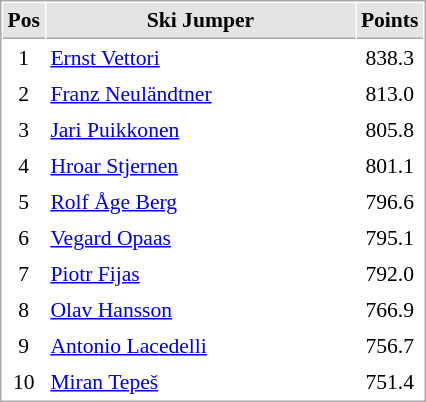<table cellspacing="1" cellpadding="3" style="border:1px solid #AAAAAA;font-size:90%">
<tr bgcolor="#E4E4E4">
<th style="border-bottom:1px solid #AAAAAA" width=10>Pos</th>
<th style="border-bottom:1px solid #AAAAAA" width=200>Ski Jumper</th>
<th style="border-bottom:1px solid #AAAAAA" width=20>Points</th>
</tr>
<tr align="center">
<td>1</td>
<td align="left"> <a href='#'>Ernst Vettori</a></td>
<td>838.3</td>
</tr>
<tr align="center">
<td>2</td>
<td align="left"> <a href='#'>Franz Neuländtner</a></td>
<td>813.0</td>
</tr>
<tr align="center">
<td>3</td>
<td align="left"> <a href='#'>Jari Puikkonen</a></td>
<td>805.8</td>
</tr>
<tr align="center">
<td>4</td>
<td align="left"> <a href='#'>Hroar Stjernen</a></td>
<td>801.1</td>
</tr>
<tr align="center">
<td>5</td>
<td align="left"> <a href='#'>Rolf Åge Berg</a></td>
<td>796.6</td>
</tr>
<tr align="center">
<td>6</td>
<td align="left"> <a href='#'>Vegard Opaas</a></td>
<td>795.1</td>
</tr>
<tr align="center">
<td>7</td>
<td align="left"> <a href='#'>Piotr Fijas</a></td>
<td>792.0</td>
</tr>
<tr align="center">
<td>8</td>
<td align="left"> <a href='#'>Olav Hansson</a></td>
<td>766.9</td>
</tr>
<tr align="center">
<td>9</td>
<td align="left"> <a href='#'>Antonio Lacedelli</a></td>
<td>756.7</td>
</tr>
<tr align="center">
<td>10</td>
<td align="left"> <a href='#'>Miran Tepeš</a></td>
<td>751.4</td>
</tr>
</table>
